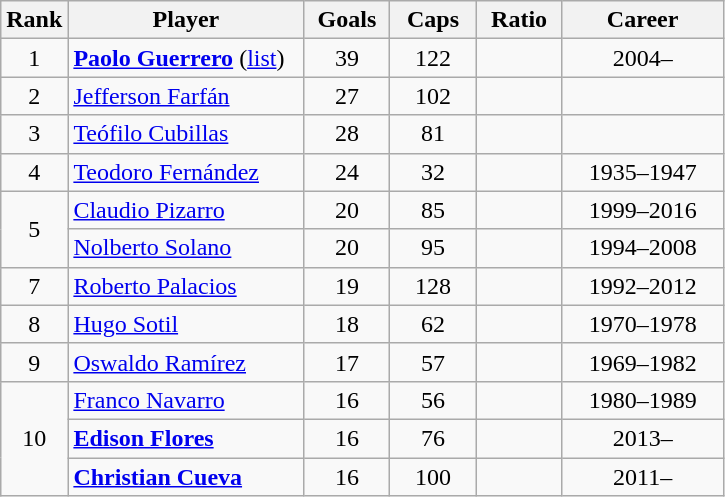<table class="wikitable sortable" style="text-align:center;">
<tr>
<th width=30px>Rank</th>
<th style="width:150px;">Player</th>
<th width=50px>Goals</th>
<th width=50px>Caps</th>
<th width=50px>Ratio</th>
<th style="width:100px;">Career</th>
</tr>
<tr>
<td>1</td>
<td align="left"><strong><a href='#'>Paolo Guerrero</a></strong> (<a href='#'>list</a>)</td>
<td>39</td>
<td>122</td>
<td></td>
<td>2004–</td>
</tr>
<tr>
<td>2</td>
<td align="left"><a href='#'>Jefferson Farfán</a></td>
<td>27</td>
<td>102</td>
<td></td>
<td></td>
</tr>
<tr>
<td>3</td>
<td align="left"><a href='#'>Teófilo Cubillas</a></td>
<td>28</td>
<td>81</td>
<td></td>
<td></td>
</tr>
<tr>
<td>4</td>
<td align="left"><a href='#'>Teodoro Fernández</a></td>
<td>24</td>
<td>32</td>
<td></td>
<td>1935–1947</td>
</tr>
<tr>
<td rowspan=2>5</td>
<td align="left"><a href='#'>Claudio Pizarro</a></td>
<td>20</td>
<td>85</td>
<td></td>
<td>1999–2016</td>
</tr>
<tr>
<td align="left"><a href='#'>Nolberto Solano</a></td>
<td>20</td>
<td>95</td>
<td></td>
<td>1994–2008</td>
</tr>
<tr>
<td>7</td>
<td align="left"><a href='#'>Roberto Palacios</a></td>
<td>19</td>
<td>128</td>
<td></td>
<td>1992–2012</td>
</tr>
<tr>
<td>8</td>
<td align="left"><a href='#'>Hugo Sotil</a></td>
<td>18</td>
<td>62</td>
<td></td>
<td>1970–1978</td>
</tr>
<tr>
<td>9</td>
<td align="left"><a href='#'>Oswaldo Ramírez</a></td>
<td>17</td>
<td>57</td>
<td></td>
<td>1969–1982</td>
</tr>
<tr>
<td rowspan=3>10</td>
<td align="left"><a href='#'>Franco Navarro</a></td>
<td>16</td>
<td>56</td>
<td></td>
<td>1980–1989</td>
</tr>
<tr>
<td align="left"><strong><a href='#'>Edison Flores</a></strong></td>
<td>16</td>
<td>76</td>
<td></td>
<td>2013–</td>
</tr>
<tr>
<td align="left"><strong><a href='#'>Christian Cueva</a></strong></td>
<td>16</td>
<td>100</td>
<td></td>
<td>2011–</td>
</tr>
</table>
